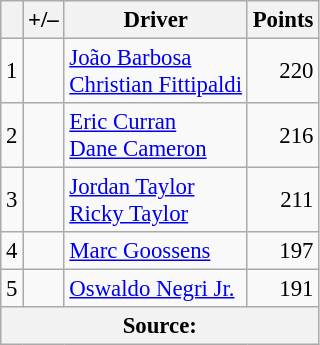<table class="wikitable" style="font-size: 95%;">
<tr>
<th scope="col"></th>
<th scope="col">+/–</th>
<th scope="col">Driver</th>
<th scope="col">Points</th>
</tr>
<tr>
<td align=center>1</td>
<td align="left"></td>
<td> <a href='#'>João Barbosa</a><br> <a href='#'>Christian Fittipaldi</a></td>
<td align=right>220</td>
</tr>
<tr>
<td align=center>2</td>
<td align="left"></td>
<td> <a href='#'>Eric Curran</a><br> <a href='#'>Dane Cameron</a></td>
<td align=right>216</td>
</tr>
<tr>
<td align=center>3</td>
<td align="left"></td>
<td> <a href='#'>Jordan Taylor</a><br> <a href='#'>Ricky Taylor</a></td>
<td align=right>211</td>
</tr>
<tr>
<td align=center>4</td>
<td align="left"></td>
<td> <a href='#'>Marc Goossens</a></td>
<td align=right>197</td>
</tr>
<tr>
<td align=center>5</td>
<td align="left"></td>
<td> <a href='#'>Oswaldo Negri Jr.</a></td>
<td align=right>191</td>
</tr>
<tr>
<th colspan=5>Source:</th>
</tr>
</table>
